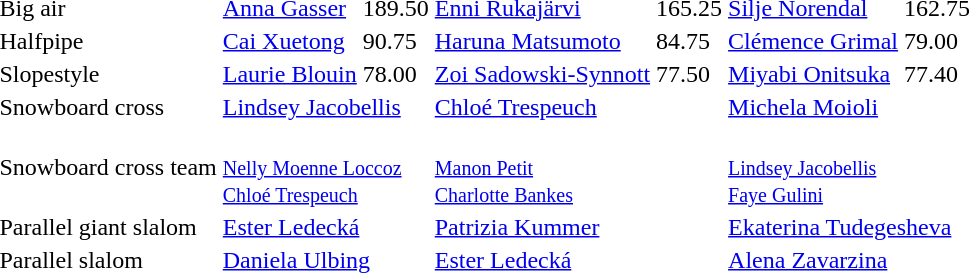<table>
<tr>
<td>Big air <br></td>
<td><a href='#'>Anna Gasser</a><br></td>
<td>189.50</td>
<td><a href='#'>Enni Rukajärvi</a><br></td>
<td>165.25</td>
<td><a href='#'>Silje Norendal</a><br></td>
<td>162.75</td>
</tr>
<tr>
<td>Halfpipe <br></td>
<td><a href='#'>Cai Xuetong</a><br></td>
<td>90.75</td>
<td><a href='#'>Haruna Matsumoto</a><br></td>
<td>84.75</td>
<td><a href='#'>Clémence Grimal</a><br></td>
<td>79.00</td>
</tr>
<tr>
<td>Slopestyle <br></td>
<td><a href='#'>Laurie Blouin</a><br></td>
<td>78.00</td>
<td><a href='#'>Zoi Sadowski-Synnott</a><br></td>
<td>77.50</td>
<td><a href='#'>Miyabi Onitsuka</a><br></td>
<td>77.40</td>
</tr>
<tr>
<td>Snowboard cross <br></td>
<td colspan=2><a href='#'>Lindsey Jacobellis</a><br></td>
<td colspan=2><a href='#'>Chloé Trespeuch</a><br></td>
<td colspan=2><a href='#'>Michela Moioli</a><br></td>
</tr>
<tr>
<td>Snowboard cross team <br></td>
<td colspan=2><br><small><a href='#'>Nelly Moenne Loccoz</a><br><a href='#'>Chloé Trespeuch</a></small></td>
<td colspan=2><br><small><a href='#'>Manon Petit</a><br><a href='#'>Charlotte Bankes</a></small></td>
<td colspan=2><br><small><a href='#'>Lindsey Jacobellis</a><br><a href='#'>Faye Gulini</a></small></td>
</tr>
<tr>
<td>Parallel giant slalom <br></td>
<td colspan=2><a href='#'>Ester Ledecká</a><br></td>
<td colspan=2><a href='#'>Patrizia Kummer</a><br></td>
<td colspan=2><a href='#'>Ekaterina Tudegesheva</a><br></td>
</tr>
<tr>
<td>Parallel slalom <br></td>
<td colspan=2><a href='#'>Daniela Ulbing</a><br></td>
<td colspan=2><a href='#'>Ester Ledecká</a><br></td>
<td colspan=2><a href='#'>Alena Zavarzina</a><br></td>
</tr>
</table>
